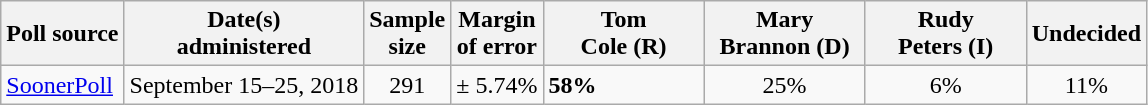<table class="wikitable">
<tr>
<th>Poll source</th>
<th>Date(s)<br>administered</th>
<th>Sample<br>size</th>
<th>Margin<br>of error</th>
<th style="width:100px">Tom<br>Cole (R)</th>
<th style="width:100px">Mary<br>Brannon (D)</th>
<th style="width:100px">Rudy<br>Peters (I)</th>
<th>Undecided</th>
</tr>
<tr>
<td><a href='#'>SoonerPoll</a></td>
<td align=center>September 15–25, 2018</td>
<td align=center>291</td>
<td align=center>± 5.74%</td>
<td><strong>58%</strong></td>
<td align=center>25%</td>
<td align=center>6%</td>
<td align=center>11%</td>
</tr>
</table>
